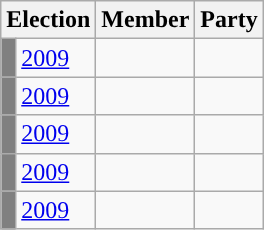<table class="wikitable">
<tr>
<th colspan="2">Election</th>
<th>Member</th>
<th>Party</th>
</tr>
<tr>
<td style="background-color: grey"></td>
<td><a href='#'>2009</a></td>
<td></td>
<td></td>
</tr>
<tr>
<td style="background-color: grey"></td>
<td><a href='#'>2009</a></td>
<td></td>
<td></td>
</tr>
<tr>
<td style="background-color: grey"></td>
<td><a href='#'>2009</a></td>
<td></td>
<td></td>
</tr>
<tr>
<td style="background-color: grey"></td>
<td><a href='#'>2009</a></td>
<td></td>
<td></td>
</tr>
<tr>
<td style="background-color: grey"></td>
<td><a href='#'>2009</a></td>
<td></td>
<td></td>
</tr>
</table>
